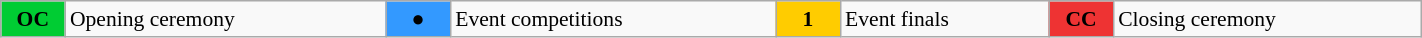<table class="wikitable" style="margin:0.5em auto; font-size:90%; position:relative; width:75%">
<tr>
<td style="width:2.5em; background:#00cc33; text-align:center"><strong>OC</strong></td>
<td>Opening ceremony</td>
<td style="width:2.5em; background:#3399ff; text-align:center">●</td>
<td>Event competitions</td>
<td style="width:2.5em; background:#ffcc00; text-align:center"><strong>1</strong></td>
<td>Event finals</td>
<td style="width:2.5em; background:#ee3333; text-align:center"><strong>CC</strong></td>
<td>Closing ceremony</td>
</tr>
</table>
